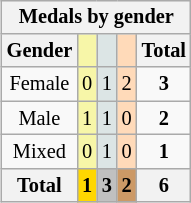<table class=wikitable style=font-size:85%;float:right;text-align:center>
<tr>
<th colspan=5>Medals by gender</th>
</tr>
<tr>
<th>Gender</th>
<td bgcolor=F7F6A8></td>
<td bgcolor=DCE5E5></td>
<td bgcolor=FFDAB9></td>
<th>Total</th>
</tr>
<tr>
<td>Female</td>
<td bgcolor=F7F6A8>0</td>
<td bgcolor=DCE5E5>1</td>
<td bgcolor=FFDAB9>2</td>
<td><strong>3</strong></td>
</tr>
<tr>
<td>Male</td>
<td bgcolor=F7F6A8>1</td>
<td bgcolor=DCE5E5>1</td>
<td bgcolor=FFDAB9>0</td>
<td><strong>2</strong></td>
</tr>
<tr>
<td>Mixed</td>
<td bgcolor=F7F6A8>0</td>
<td bgcolor=DCE5E5>1</td>
<td bgcolor=FFDAB9>0</td>
<td><strong>1</strong></td>
</tr>
<tr>
<th>Total</th>
<th style=background:gold>1</th>
<th style=background:silver>3</th>
<th style=background:#c96>2</th>
<th>6</th>
</tr>
</table>
